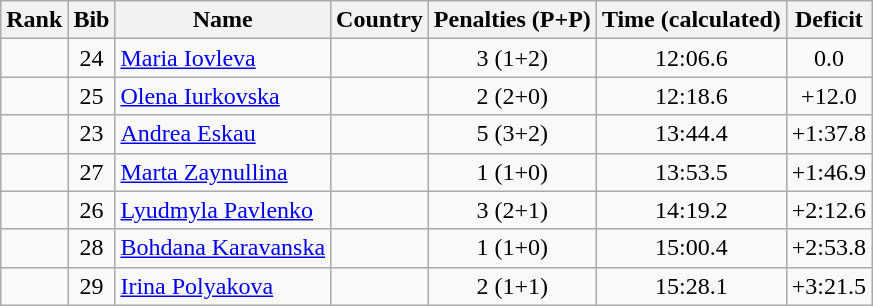<table class="wikitable sortable" style="text-align:center">
<tr>
<th>Rank</th>
<th>Bib</th>
<th>Name</th>
<th>Country</th>
<th>Penalties  (P+P)</th>
<th>Time (calculated)</th>
<th>Deficit</th>
</tr>
<tr>
<td></td>
<td>24</td>
<td align=left><a href='#'>Maria Iovleva</a></td>
<td align=left></td>
<td>3 (1+2)</td>
<td>12:06.6</td>
<td>0.0</td>
</tr>
<tr>
<td></td>
<td>25</td>
<td align=left><a href='#'>Olena Iurkovska</a></td>
<td align=left></td>
<td>2 (2+0)</td>
<td>12:18.6</td>
<td>+12.0</td>
</tr>
<tr>
<td></td>
<td>23</td>
<td align=left><a href='#'>Andrea Eskau</a></td>
<td align=left></td>
<td>5 (3+2)</td>
<td>13:44.4</td>
<td>+1:37.8</td>
</tr>
<tr>
<td></td>
<td>27</td>
<td align=left><a href='#'>Marta Zaynullina</a></td>
<td align=left></td>
<td>1 (1+0)</td>
<td>13:53.5</td>
<td>+1:46.9</td>
</tr>
<tr>
<td></td>
<td>26</td>
<td align=left><a href='#'>Lyudmyla Pavlenko</a></td>
<td align=left></td>
<td>3 (2+1)</td>
<td>14:19.2</td>
<td>+2:12.6</td>
</tr>
<tr>
<td></td>
<td>28</td>
<td align=left><a href='#'>Bohdana Karavanska</a></td>
<td align=left></td>
<td>1 (1+0)</td>
<td>15:00.4</td>
<td>+2:53.8</td>
</tr>
<tr>
<td></td>
<td>29</td>
<td align=left><a href='#'>Irina Polyakova</a></td>
<td align=left></td>
<td>2 (1+1)</td>
<td>15:28.1</td>
<td>+3:21.5</td>
</tr>
</table>
